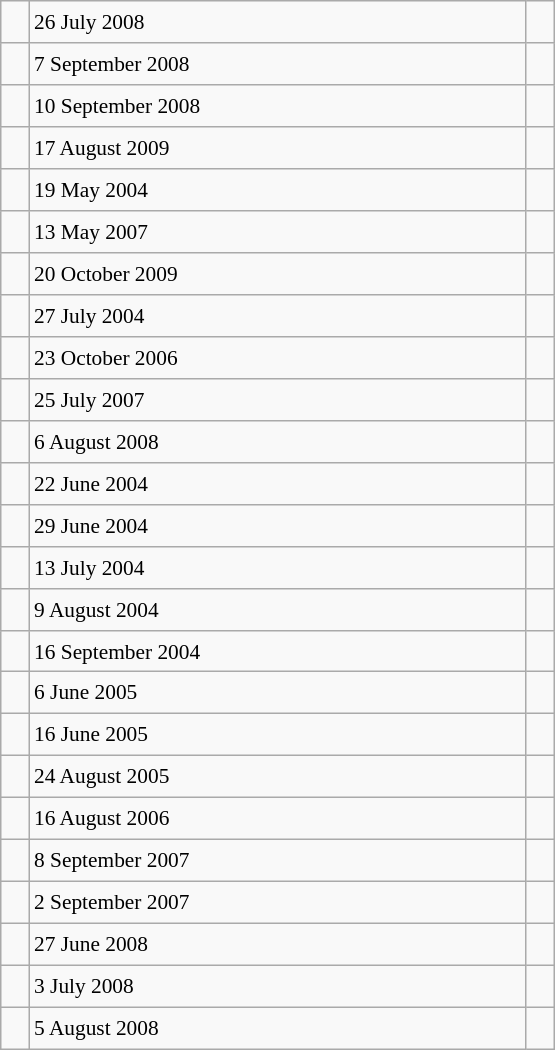<table class="wikitable" style="font-size: 89%; float: left; width: 26em; margin-right: 1em; height: 700px">
<tr>
<td></td>
<td>26 July 2008</td>
<td></td>
</tr>
<tr>
<td></td>
<td>7 September 2008</td>
<td></td>
</tr>
<tr>
<td></td>
<td>10 September 2008</td>
<td></td>
</tr>
<tr>
<td></td>
<td>17 August 2009</td>
<td></td>
</tr>
<tr>
<td></td>
<td>19 May 2004</td>
<td></td>
</tr>
<tr>
<td></td>
<td>13 May 2007</td>
<td></td>
</tr>
<tr>
<td></td>
<td>20 October 2009</td>
<td></td>
</tr>
<tr>
<td></td>
<td>27 July 2004</td>
<td></td>
</tr>
<tr>
<td></td>
<td>23 October 2006</td>
<td></td>
</tr>
<tr>
<td></td>
<td>25 July 2007</td>
<td></td>
</tr>
<tr>
<td></td>
<td>6 August 2008</td>
<td></td>
</tr>
<tr>
<td></td>
<td>22 June 2004</td>
<td></td>
</tr>
<tr>
<td></td>
<td>29 June 2004</td>
<td></td>
</tr>
<tr>
<td></td>
<td>13 July 2004</td>
<td></td>
</tr>
<tr>
<td></td>
<td>9 August 2004</td>
<td></td>
</tr>
<tr>
<td></td>
<td>16 September 2004</td>
<td></td>
</tr>
<tr>
<td></td>
<td>6 June 2005</td>
<td></td>
</tr>
<tr>
<td></td>
<td>16 June 2005</td>
<td></td>
</tr>
<tr>
<td></td>
<td>24 August 2005</td>
<td></td>
</tr>
<tr>
<td></td>
<td>16 August 2006</td>
<td></td>
</tr>
<tr>
<td></td>
<td>8 September 2007</td>
<td></td>
</tr>
<tr>
<td></td>
<td>2 September 2007</td>
<td></td>
</tr>
<tr>
<td></td>
<td>27 June 2008</td>
<td></td>
</tr>
<tr>
<td></td>
<td>3 July 2008</td>
<td></td>
</tr>
<tr>
<td></td>
<td>5 August 2008</td>
<td></td>
</tr>
</table>
